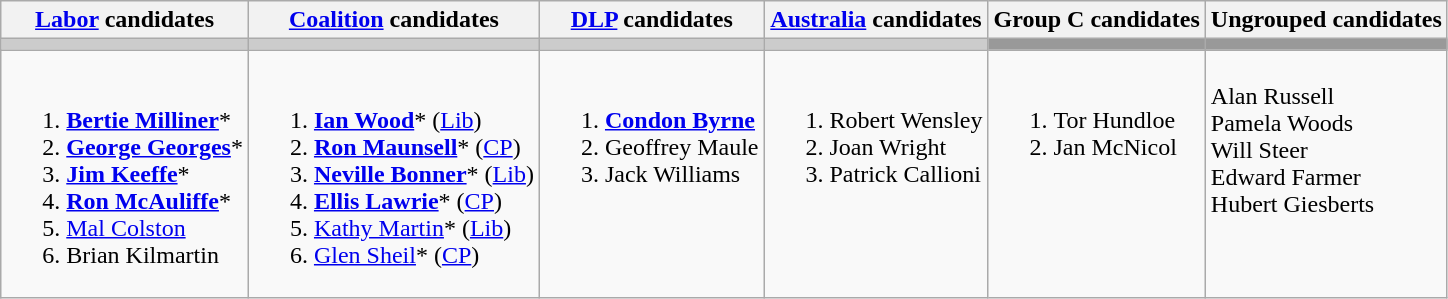<table class="wikitable">
<tr>
<th><a href='#'>Labor</a> candidates</th>
<th><a href='#'>Coalition</a> candidates</th>
<th><a href='#'>DLP</a> candidates</th>
<th><a href='#'>Australia</a> candidates</th>
<th>Group C candidates</th>
<th>Ungrouped candidates</th>
</tr>
<tr bgcolor="#cccccc">
<td></td>
<td></td>
<td></td>
<td></td>
<td bgcolor="#999999"></td>
<td bgcolor="#999999"></td>
</tr>
<tr>
<td><br><ol><li><strong><a href='#'>Bertie Milliner</a></strong>*</li><li><strong><a href='#'>George Georges</a></strong>*</li><li><strong><a href='#'>Jim Keeffe</a></strong>*</li><li><strong><a href='#'>Ron McAuliffe</a></strong>*</li><li><a href='#'>Mal Colston</a></li><li>Brian Kilmartin</li></ol></td>
<td><br><ol><li><strong><a href='#'>Ian Wood</a></strong>* (<a href='#'>Lib</a>)</li><li><strong><a href='#'>Ron Maunsell</a></strong>* (<a href='#'>CP</a>)</li><li><strong><a href='#'>Neville Bonner</a></strong>* (<a href='#'>Lib</a>)</li><li><strong><a href='#'>Ellis Lawrie</a></strong>* (<a href='#'>CP</a>)</li><li><a href='#'>Kathy Martin</a>* (<a href='#'>Lib</a>)</li><li><a href='#'>Glen Sheil</a>* (<a href='#'>CP</a>)</li></ol></td>
<td valign=top><br><ol><li><strong><a href='#'>Condon Byrne</a></strong></li><li>Geoffrey Maule</li><li>Jack Williams</li></ol></td>
<td valign=top><br><ol><li>Robert Wensley</li><li>Joan Wright</li><li>Patrick Callioni</li></ol></td>
<td valign=top><br><ol><li>Tor Hundloe</li><li>Jan McNicol</li></ol></td>
<td valign=top><br>Alan Russell<br>
Pamela Woods<br>
Will Steer<br>
Edward Farmer<br>
Hubert Giesberts</td>
</tr>
</table>
